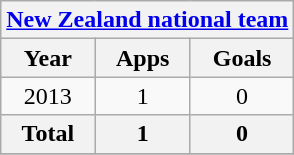<table class="wikitable" style="text-align:center">
<tr>
<th colspan=3><a href='#'>New Zealand national team</a></th>
</tr>
<tr>
<th>Year</th>
<th>Apps</th>
<th>Goals</th>
</tr>
<tr>
<td>2013</td>
<td>1</td>
<td>0</td>
</tr>
<tr>
<th>Total</th>
<th>1</th>
<th>0</th>
</tr>
<tr>
</tr>
</table>
